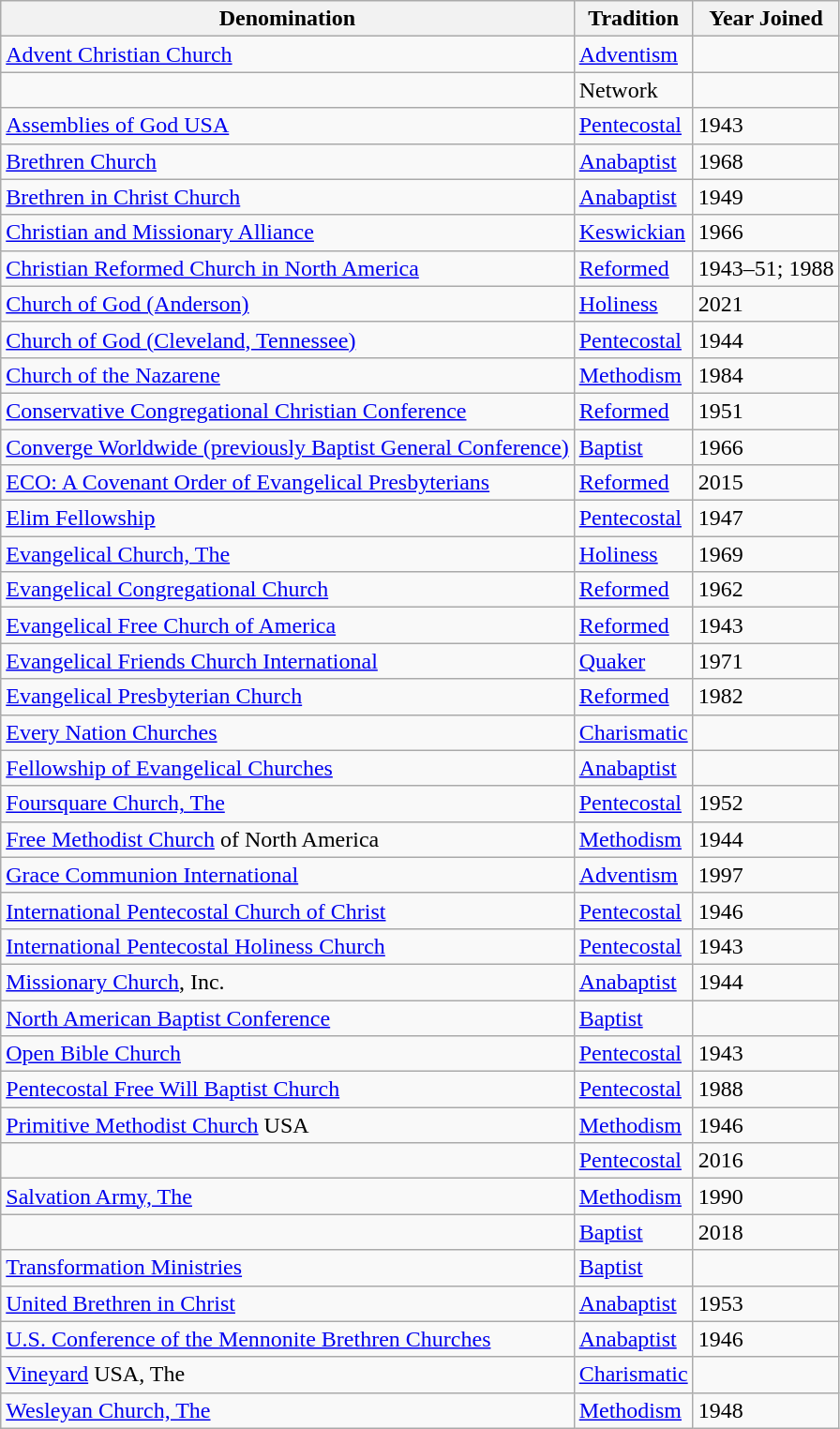<table class="wikitable sortable">
<tr>
<th>Denomination</th>
<th>Tradition</th>
<th>Year Joined</th>
</tr>
<tr>
<td><a href='#'>Advent Christian Church</a></td>
<td><a href='#'>Adventism</a></td>
<td></td>
</tr>
<tr>
<td></td>
<td>Network</td>
<td></td>
</tr>
<tr>
<td><a href='#'>Assemblies of God USA</a></td>
<td><a href='#'>Pentecostal</a></td>
<td>1943</td>
</tr>
<tr>
<td><a href='#'>Brethren Church</a></td>
<td><a href='#'>Anabaptist</a></td>
<td>1968</td>
</tr>
<tr>
<td><a href='#'>Brethren in Christ Church</a></td>
<td><a href='#'>Anabaptist</a></td>
<td>1949</td>
</tr>
<tr>
<td><a href='#'>Christian and Missionary Alliance</a></td>
<td><a href='#'>Keswickian</a></td>
<td>1966</td>
</tr>
<tr>
<td><a href='#'>Christian Reformed Church in North America</a></td>
<td><a href='#'>Reformed</a></td>
<td>1943–51; 1988</td>
</tr>
<tr>
<td><a href='#'>Church of God (Anderson)</a></td>
<td><a href='#'>Holiness</a></td>
<td>2021</td>
</tr>
<tr>
<td><a href='#'>Church of God (Cleveland, Tennessee)</a></td>
<td><a href='#'>Pentecostal</a></td>
<td>1944</td>
</tr>
<tr>
<td><a href='#'>Church of the Nazarene</a></td>
<td><a href='#'>Methodism</a></td>
<td>1984</td>
</tr>
<tr>
<td><a href='#'>Conservative Congregational Christian Conference</a></td>
<td><a href='#'>Reformed</a></td>
<td>1951</td>
</tr>
<tr>
<td><a href='#'>Converge Worldwide (previously Baptist General Conference)</a></td>
<td><a href='#'>Baptist</a></td>
<td>1966</td>
</tr>
<tr>
<td><a href='#'>ECO: A Covenant Order of Evangelical Presbyterians</a></td>
<td><a href='#'>Reformed</a></td>
<td>2015</td>
</tr>
<tr>
<td><a href='#'>Elim Fellowship</a></td>
<td><a href='#'>Pentecostal</a></td>
<td>1947</td>
</tr>
<tr>
<td><a href='#'>Evangelical Church, The</a></td>
<td><a href='#'>Holiness</a></td>
<td>1969</td>
</tr>
<tr>
<td><a href='#'>Evangelical Congregational Church</a></td>
<td><a href='#'>Reformed</a></td>
<td>1962</td>
</tr>
<tr>
<td><a href='#'>Evangelical Free Church of America</a></td>
<td><a href='#'>Reformed</a></td>
<td>1943</td>
</tr>
<tr>
<td><a href='#'>Evangelical Friends Church International</a></td>
<td><a href='#'>Quaker</a></td>
<td>1971</td>
</tr>
<tr>
<td><a href='#'>Evangelical Presbyterian Church</a></td>
<td><a href='#'>Reformed</a></td>
<td>1982</td>
</tr>
<tr>
<td><a href='#'>Every Nation Churches</a></td>
<td><a href='#'>Charismatic</a></td>
<td></td>
</tr>
<tr>
<td><a href='#'>Fellowship of Evangelical Churches</a></td>
<td><a href='#'>Anabaptist</a></td>
<td></td>
</tr>
<tr>
<td><a href='#'>Foursquare Church, The</a></td>
<td><a href='#'>Pentecostal</a></td>
<td>1952</td>
</tr>
<tr>
<td><a href='#'>Free Methodist Church</a> of North America</td>
<td><a href='#'>Methodism</a></td>
<td>1944</td>
</tr>
<tr>
<td><a href='#'>Grace Communion International</a></td>
<td><a href='#'>Adventism</a></td>
<td>1997</td>
</tr>
<tr>
<td><a href='#'>International Pentecostal Church of Christ</a></td>
<td><a href='#'>Pentecostal</a></td>
<td>1946</td>
</tr>
<tr>
<td><a href='#'>International Pentecostal Holiness Church</a></td>
<td><a href='#'>Pentecostal</a></td>
<td>1943</td>
</tr>
<tr>
<td><a href='#'>Missionary Church</a>, Inc.</td>
<td><a href='#'>Anabaptist</a></td>
<td>1944</td>
</tr>
<tr>
<td><a href='#'>North American Baptist Conference</a></td>
<td><a href='#'>Baptist</a></td>
<td></td>
</tr>
<tr>
<td><a href='#'>Open Bible Church</a></td>
<td><a href='#'>Pentecostal</a></td>
<td>1943</td>
</tr>
<tr>
<td><a href='#'>Pentecostal Free Will Baptist Church</a></td>
<td><a href='#'>Pentecostal</a></td>
<td>1988</td>
</tr>
<tr>
<td><a href='#'>Primitive Methodist Church</a> USA</td>
<td><a href='#'>Methodism</a></td>
<td>1946</td>
</tr>
<tr>
<td></td>
<td><a href='#'>Pentecostal</a></td>
<td>2016</td>
</tr>
<tr>
<td><a href='#'>Salvation Army, The</a></td>
<td><a href='#'>Methodism</a></td>
<td>1990</td>
</tr>
<tr>
<td></td>
<td><a href='#'>Baptist</a></td>
<td>2018</td>
</tr>
<tr>
<td><a href='#'>Transformation Ministries</a></td>
<td><a href='#'>Baptist</a></td>
<td></td>
</tr>
<tr>
<td><a href='#'>United Brethren in Christ</a></td>
<td><a href='#'>Anabaptist</a></td>
<td>1953</td>
</tr>
<tr>
<td><a href='#'>U.S. Conference of the Mennonite Brethren Churches</a></td>
<td><a href='#'>Anabaptist</a></td>
<td>1946</td>
</tr>
<tr>
<td><a href='#'>Vineyard</a> USA, The</td>
<td><a href='#'>Charismatic</a></td>
<td></td>
</tr>
<tr>
<td><a href='#'>Wesleyan Church, The</a></td>
<td><a href='#'>Methodism</a></td>
<td>1948</td>
</tr>
</table>
